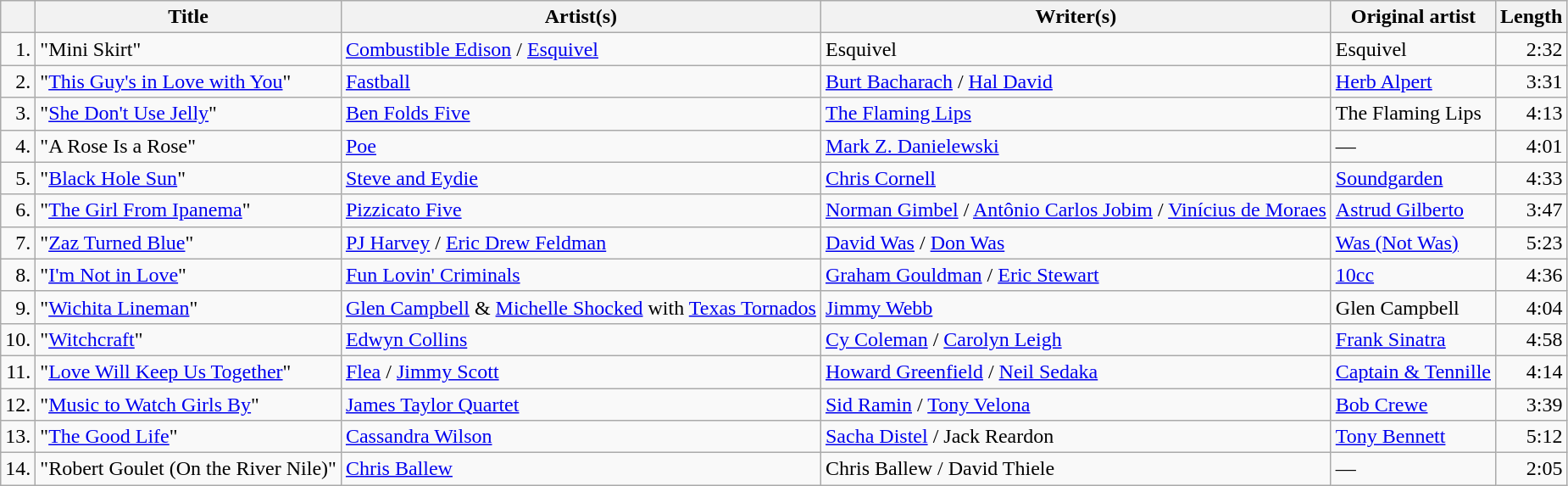<table class="wikitable">
<tr>
<th></th>
<th>Title</th>
<th>Artist(s)</th>
<th>Writer(s)</th>
<th>Original artist</th>
<th>Length</th>
</tr>
<tr>
<td style="text-align:right;">1.</td>
<td>"Mini Skirt"</td>
<td><a href='#'>Combustible Edison</a> / <a href='#'>Esquivel</a></td>
<td>Esquivel</td>
<td>Esquivel</td>
<td style="text-align:right;">2:32</td>
</tr>
<tr>
<td style="text-align:right;">2.</td>
<td>"<a href='#'>This Guy's in Love with You</a>"</td>
<td><a href='#'>Fastball</a></td>
<td><a href='#'>Burt Bacharach</a> / <a href='#'>Hal David</a></td>
<td><a href='#'>Herb Alpert</a></td>
<td style="text-align:right;">3:31</td>
</tr>
<tr>
<td style="text-align:right;">3.</td>
<td>"<a href='#'>She Don't Use Jelly</a>"</td>
<td><a href='#'>Ben Folds Five</a></td>
<td><a href='#'>The Flaming Lips</a></td>
<td>The Flaming Lips</td>
<td style="text-align:right;">4:13</td>
</tr>
<tr>
<td style="text-align:right;">4.</td>
<td>"A Rose Is a Rose"</td>
<td><a href='#'>Poe</a></td>
<td><a href='#'>Mark Z. Danielewski</a></td>
<td>—</td>
<td style="text-align:right;">4:01</td>
</tr>
<tr>
<td style="text-align:right;">5.</td>
<td>"<a href='#'>Black Hole Sun</a>"</td>
<td><a href='#'>Steve and Eydie</a></td>
<td><a href='#'>Chris Cornell</a></td>
<td><a href='#'>Soundgarden</a></td>
<td style="text-align:right;">4:33</td>
</tr>
<tr>
<td style="text-align:right;">6.</td>
<td>"<a href='#'>The Girl From Ipanema</a>"</td>
<td><a href='#'>Pizzicato Five</a></td>
<td><a href='#'>Norman Gimbel</a> / <a href='#'>Antônio Carlos Jobim</a> / <a href='#'>Vinícius de Moraes</a></td>
<td><a href='#'>Astrud Gilberto</a></td>
<td style="text-align:right;">3:47</td>
</tr>
<tr>
<td style="text-align:right;">7.</td>
<td>"<a href='#'>Zaz Turned Blue</a>"</td>
<td><a href='#'>PJ Harvey</a> / <a href='#'>Eric Drew Feldman</a></td>
<td><a href='#'>David Was</a> / <a href='#'>Don Was</a></td>
<td><a href='#'>Was (Not Was)</a></td>
<td style="text-align:right;">5:23</td>
</tr>
<tr>
<td style="text-align:right;">8.</td>
<td>"<a href='#'>I'm Not in Love</a>"</td>
<td><a href='#'>Fun Lovin' Criminals</a></td>
<td><a href='#'>Graham Gouldman</a> / <a href='#'>Eric Stewart</a></td>
<td><a href='#'>10cc</a></td>
<td style="text-align:right;">4:36</td>
</tr>
<tr>
<td style="text-align:right;">9.</td>
<td>"<a href='#'>Wichita Lineman</a>"</td>
<td><a href='#'>Glen Campbell</a> & <a href='#'>Michelle Shocked</a> with <a href='#'>Texas Tornados</a></td>
<td><a href='#'>Jimmy Webb</a></td>
<td>Glen Campbell</td>
<td style="text-align:right;">4:04</td>
</tr>
<tr>
<td style="text-align:right;">10.</td>
<td>"<a href='#'>Witchcraft</a>"</td>
<td><a href='#'>Edwyn Collins</a></td>
<td><a href='#'>Cy Coleman</a> / <a href='#'>Carolyn Leigh</a></td>
<td><a href='#'>Frank Sinatra</a></td>
<td style="text-align:right;">4:58</td>
</tr>
<tr>
<td style="text-align:right;">11.</td>
<td>"<a href='#'>Love Will Keep Us Together</a>"</td>
<td><a href='#'>Flea</a> / <a href='#'>Jimmy Scott</a></td>
<td><a href='#'>Howard Greenfield</a> / <a href='#'>Neil Sedaka</a></td>
<td><a href='#'>Captain & Tennille</a></td>
<td style="text-align:right;">4:14</td>
</tr>
<tr>
<td style="text-align:right;">12.</td>
<td>"<a href='#'>Music to Watch Girls By</a>"</td>
<td><a href='#'>James Taylor Quartet</a></td>
<td><a href='#'>Sid Ramin</a> / <a href='#'>Tony Velona</a></td>
<td><a href='#'>Bob Crewe</a></td>
<td style="text-align:right;">3:39</td>
</tr>
<tr>
<td style="text-align:right;">13.</td>
<td>"<a href='#'>The Good Life</a>"</td>
<td><a href='#'>Cassandra Wilson</a></td>
<td><a href='#'>Sacha Distel</a> / Jack Reardon</td>
<td><a href='#'>Tony Bennett</a></td>
<td style="text-align:right;">5:12</td>
</tr>
<tr>
<td style="text-align:right;">14.</td>
<td>"Robert Goulet (On the River Nile)"</td>
<td><a href='#'>Chris Ballew</a></td>
<td>Chris Ballew / David Thiele</td>
<td>—</td>
<td style="text-align:right;">2:05</td>
</tr>
</table>
